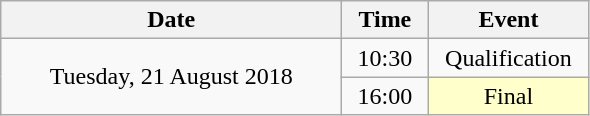<table class = "wikitable" style="text-align:center;">
<tr>
<th width=220>Date</th>
<th width=50>Time</th>
<th width=100>Event</th>
</tr>
<tr>
<td rowspan=2>Tuesday, 21 August 2018</td>
<td>10:30</td>
<td>Qualification</td>
</tr>
<tr>
<td>16:00</td>
<td bgcolor=ffffcc>Final</td>
</tr>
</table>
